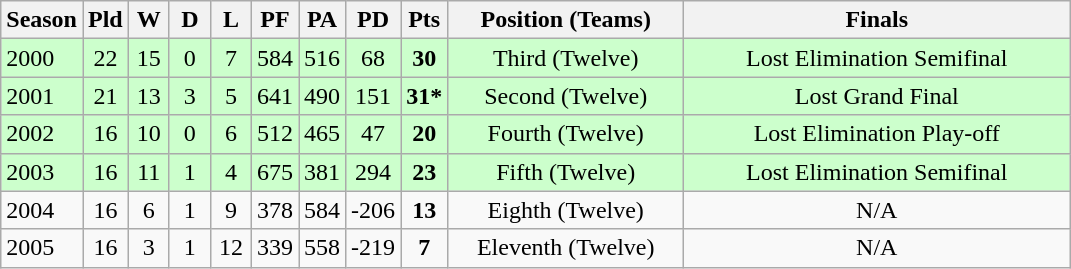<table class="wikitable" style="text-align:center;">
<tr>
<th width=30>Season</th>
<th width=20 abbr="Played">Pld</th>
<th width=20 abbr="Won">W</th>
<th width=20 abbr="Drawn">D</th>
<th width=20 abbr="Lost">L</th>
<th width=20 abbr="Points for">PF</th>
<th width=20 abbr="Points against">PA</th>
<th width=20 abbr="Points difference">PD</th>
<th width=20 abbr="Points">Pts</th>
<th width=150>Position (Teams)</th>
<th width=250>Finals</th>
</tr>
<tr style="background: #ccffcc;">
<td style="text-align:left;">2000</td>
<td>22</td>
<td>15</td>
<td>0</td>
<td>7</td>
<td>584</td>
<td>516</td>
<td>68</td>
<td><strong>30</strong></td>
<td>Third (Twelve)</td>
<td>Lost Elimination Semifinal</td>
</tr>
<tr style="background: #ccffcc;">
<td style="text-align:left;">2001</td>
<td>21</td>
<td>13</td>
<td>3</td>
<td>5</td>
<td>641</td>
<td>490</td>
<td>151</td>
<td><strong>31*</strong></td>
<td>Second (Twelve)</td>
<td>Lost Grand Final</td>
</tr>
<tr style="background: #ccffcc;">
<td style="text-align:left;">2002</td>
<td>16</td>
<td>10</td>
<td>0</td>
<td>6</td>
<td>512</td>
<td>465</td>
<td>47</td>
<td><strong>20</strong></td>
<td>Fourth (Twelve)</td>
<td>Lost Elimination Play-off</td>
</tr>
<tr style="background: #ccffcc;">
<td style="text-align:left;">2003</td>
<td>16</td>
<td>11</td>
<td>1</td>
<td>4</td>
<td>675</td>
<td>381</td>
<td>294</td>
<td><strong>23</strong></td>
<td>Fifth (Twelve)</td>
<td>Lost Elimination Semifinal</td>
</tr>
<tr>
<td style="text-align:left;">2004</td>
<td>16</td>
<td>6</td>
<td>1</td>
<td>9</td>
<td>378</td>
<td>584</td>
<td>-206</td>
<td><strong>13</strong></td>
<td>Eighth (Twelve)</td>
<td>N/A</td>
</tr>
<tr>
<td style="text-align:left;">2005</td>
<td>16</td>
<td>3</td>
<td>1</td>
<td>12</td>
<td>339</td>
<td>558</td>
<td>-219</td>
<td><strong>7</strong></td>
<td>Eleventh (Twelve)</td>
<td>N/A</td>
</tr>
</table>
